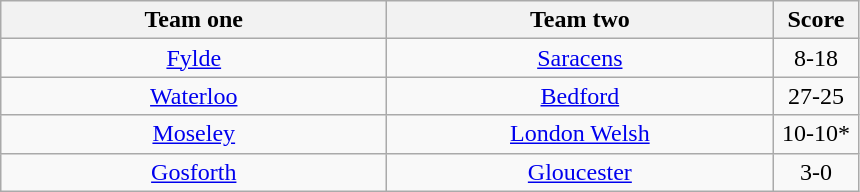<table class="wikitable" style="text-align: center">
<tr>
<th width=250>Team one</th>
<th width=250>Team two</th>
<th width=50>Score</th>
</tr>
<tr>
<td><a href='#'>Fylde</a></td>
<td><a href='#'>Saracens</a></td>
<td>8-18</td>
</tr>
<tr>
<td><a href='#'>Waterloo</a></td>
<td><a href='#'>Bedford</a></td>
<td>27-25</td>
</tr>
<tr>
<td><a href='#'>Moseley</a></td>
<td><a href='#'>London Welsh</a></td>
<td>10-10*</td>
</tr>
<tr>
<td><a href='#'>Gosforth</a></td>
<td><a href='#'>Gloucester</a></td>
<td>3-0</td>
</tr>
</table>
